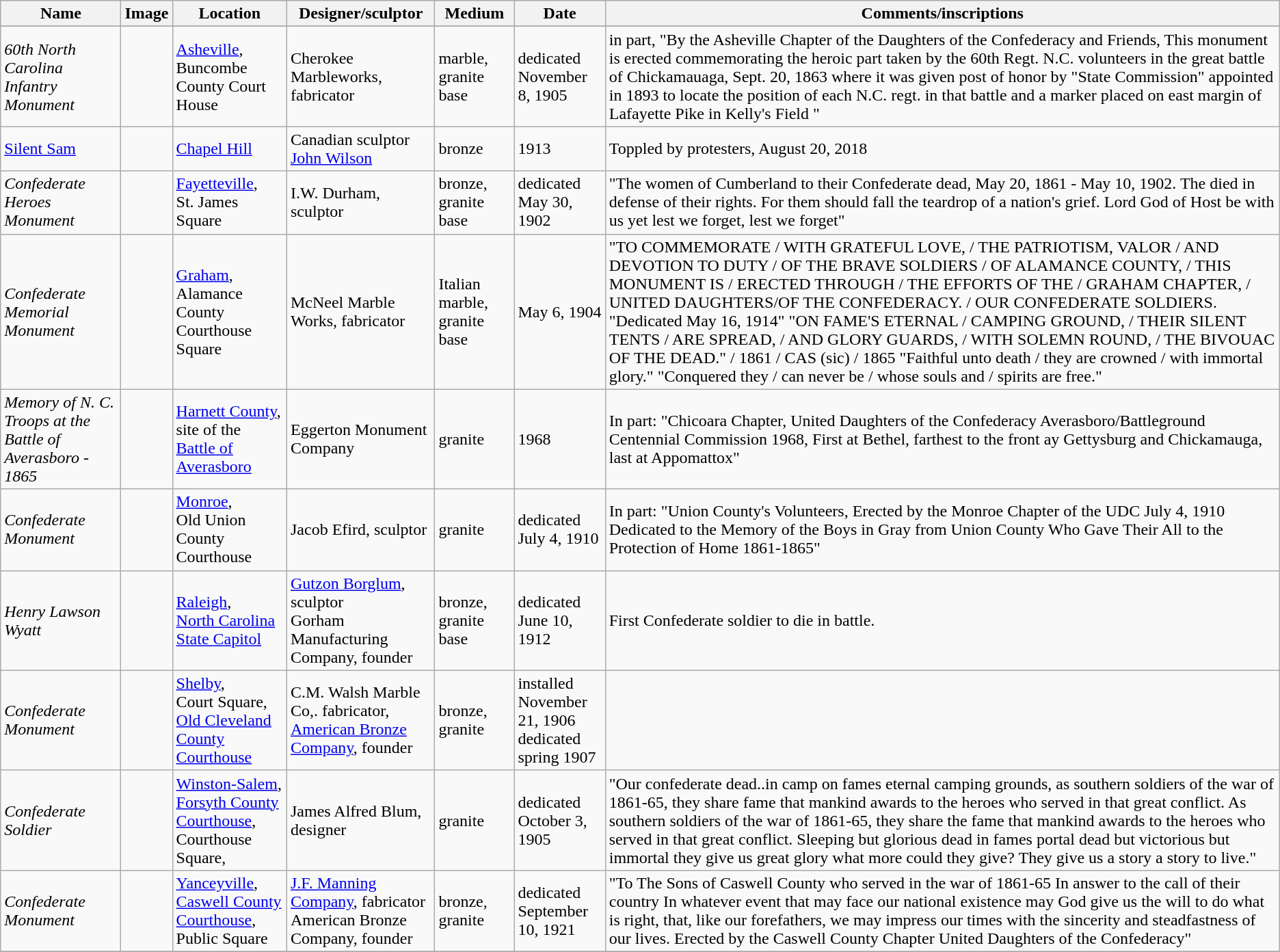<table class="wikitable sortable">
<tr>
<th>Name</th>
<th>Image</th>
<th>Location</th>
<th>Designer/sculptor</th>
<th>Medium</th>
<th>Date</th>
<th>Comments/inscriptions</th>
</tr>
<tr>
</tr>
<tr>
<td><em>60th North Carolina Infantry Monument</em></td>
<td></td>
<td><a href='#'>Asheville</a>,<br>Buncombe County Court House</td>
<td>Cherokee Marbleworks, fabricator</td>
<td>marble, granite base</td>
<td>dedicated November 8, 1905</td>
<td>in part, "By the Asheville Chapter of the Daughters of the Confederacy and Friends, This monument is erected commemorating the heroic part taken by the 60th Regt. N.C. volunteers in the great battle of Chickamauaga, Sept. 20, 1863 where it was given post of honor by "State Commission" appointed in 1893 to locate the position of each N.C. regt. in that battle and a marker placed on east margin of Lafayette Pike in Kelly's Field "</td>
</tr>
<tr>
<td><a href='#'>Silent Sam</a></td>
<td></td>
<td><a href='#'>Chapel Hill</a></td>
<td>Canadian sculptor <a href='#'>John Wilson</a></td>
<td>bronze</td>
<td>1913</td>
<td>Toppled by protesters, August 20, 2018</td>
</tr>
<tr>
<td><em>Confederate Heroes Monument</em></td>
<td></td>
<td><a href='#'>Fayetteville</a>,<br>St. James Square</td>
<td>I.W. Durham, sculptor</td>
<td>bronze, granite base</td>
<td>dedicated May 30, 1902 </td>
<td>"The women of Cumberland to their Confederate dead, May 20, 1861 - May 10, 1902.  The died in defense of their rights.  For them should fall the teardrop of a nation's grief.   Lord God of Host be with us yet lest we forget, lest we forget"</td>
</tr>
<tr>
<td><em> Confederate Memorial Monument</em></td>
<td></td>
<td><a href='#'>Graham</a>, Alamance County Courthouse Square</td>
<td>McNeel Marble Works, fabricator</td>
<td>Italian marble, granite base</td>
<td>May 6, 1904 </td>
<td>"TO COMMEMORATE / WITH GRATEFUL LOVE, / THE PATRIOTISM, VALOR / AND DEVOTION TO DUTY / OF THE BRAVE SOLDIERS / OF ALAMANCE COUNTY, / THIS MONUMENT IS / ERECTED THROUGH / THE EFFORTS OF THE / GRAHAM CHAPTER, / UNITED DAUGHTERS/OF THE CONFEDERACY. / OUR CONFEDERATE SOLDIERS. "Dedicated May 16, 1914"  "ON FAME'S ETERNAL / CAMPING GROUND, / THEIR SILENT TENTS / ARE SPREAD, / AND GLORY GUARDS, / WITH SOLEMN ROUND, / THE BIVOUAC OF THE DEAD." / 1861 / CAS (sic) / 1865 "Faithful unto death / they are crowned / with immortal glory." "Conquered they / can never be / whose souls and / spirits are free."</td>
</tr>
<tr>
<td><em>Memory of N. C. Troops at the Battle of Averasboro - 1865</em></td>
<td></td>
<td><a href='#'>Harnett County</a>,<br>site of the <a href='#'>Battle of Averasboro</a></td>
<td>Eggerton Monument Company</td>
<td>granite</td>
<td>1968</td>
<td>In part: "Chicoara Chapter, United Daughters of the Confederacy Averasboro/Battleground Centennial Commission 1968, First at Bethel, farthest to the front ay Gettysburg and Chickamauga, last at Appomattox"</td>
</tr>
<tr>
<td><em>Confederate Monument</em></td>
<td></td>
<td><a href='#'>Monroe</a>,<br>Old Union County Courthouse</td>
<td>Jacob Efird, sculptor</td>
<td>granite</td>
<td>dedicated July 4, 1910</td>
<td>In part: "Union County's Volunteers, Erected by the Monroe Chapter of the UDC July 4, 1910 Dedicated to the Memory of the Boys in Gray from Union County Who Gave Their All to the Protection of Home 1861-1865"</td>
</tr>
<tr>
<td><em>Henry Lawson Wyatt</em></td>
<td></td>
<td><a href='#'>Raleigh</a>,<br><a href='#'>North Carolina State Capitol</a></td>
<td><a href='#'>Gutzon Borglum</a>, sculptor<br>Gorham Manufacturing Company, founder</td>
<td>bronze, granite base</td>
<td>dedicated June 10, 1912</td>
<td>First Confederate soldier to die in battle.</td>
</tr>
<tr>
<td><em>Confederate Monument</em></td>
<td></td>
<td><a href='#'>Shelby</a>,<br>Court Square, <a href='#'>Old Cleveland County Courthouse</a></td>
<td>C.M. Walsh Marble Co,. fabricator,<br><a href='#'>American Bronze Company</a>, founder</td>
<td>bronze, granite</td>
<td>installed November 21, 1906<br>dedicated spring 1907</td>
<td></td>
</tr>
<tr>
<td><em>Confederate Soldier</em></td>
<td></td>
<td><a href='#'>Winston-Salem</a>,<br><a href='#'>Forsyth County Courthouse</a>,<br>Courthouse Square,</td>
<td>James Alfred Blum, designer</td>
<td>granite</td>
<td>dedicated October 3, 1905 </td>
<td>"Our confederate dead..in camp on fames eternal camping grounds, as southern soldiers of the war of 1861-65, they share fame that mankind awards to the heroes who served in that great conflict. As southern soldiers of the war of 1861-65, they share the fame that mankind awards to the heroes who served in that great conflict. Sleeping but glorious dead in fames portal dead but victorious but immortal they give us great glory what more could they give? They give us a story a story to live."</td>
</tr>
<tr>
<td><em>Confederate Monument</em></td>
<td></td>
<td><a href='#'>Yanceyville</a>,<br><a href='#'>Caswell County Courthouse</a>,<br>Public Square</td>
<td><a href='#'>J.F. Manning Company</a>, fabricator<br>American Bronze Company, founder</td>
<td>bronze, granite</td>
<td>dedicated September 10, 1921</td>
<td>"To The Sons of Caswell County who served in the war of 1861-65 In answer to the call of their country In whatever event that may face our national existence may God give us the will to do what is right, that, like our forefathers, we may impress our times with the sincerity and steadfastness of our lives. Erected by the Caswell County Chapter United Daughters of the Confederacy"</td>
</tr>
<tr>
</tr>
</table>
